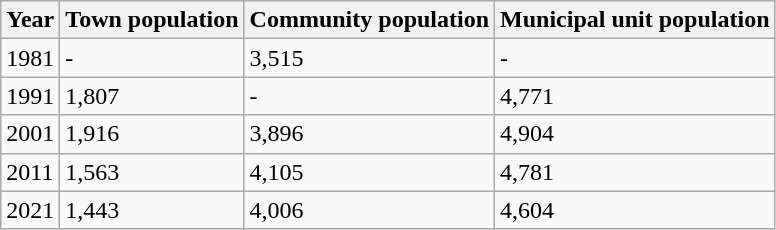<table class="wikitable">
<tr>
<th>Year</th>
<th>Town population</th>
<th>Community population</th>
<th>Municipal unit population</th>
</tr>
<tr>
<td>1981</td>
<td>-</td>
<td>3,515</td>
<td>-</td>
</tr>
<tr>
<td>1991</td>
<td>1,807</td>
<td>-</td>
<td>4,771</td>
</tr>
<tr>
<td>2001</td>
<td>1,916</td>
<td>3,896</td>
<td>4,904</td>
</tr>
<tr>
<td>2011</td>
<td>1,563</td>
<td>4,105</td>
<td>4,781</td>
</tr>
<tr>
<td>2021</td>
<td>1,443</td>
<td>4,006</td>
<td>4,604</td>
</tr>
</table>
